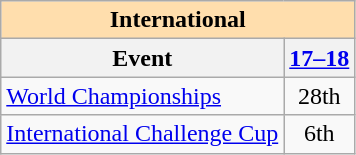<table class="wikitable" style="text-align:center">
<tr>
<th colspan="2" style="background-color: #ffdead; " align="center">International</th>
</tr>
<tr>
<th>Event</th>
<th><a href='#'>17–18</a></th>
</tr>
<tr>
<td align=left><a href='#'>World Championships</a></td>
<td>28th</td>
</tr>
<tr>
<td align=left><a href='#'>International Challenge Cup</a></td>
<td>6th</td>
</tr>
</table>
